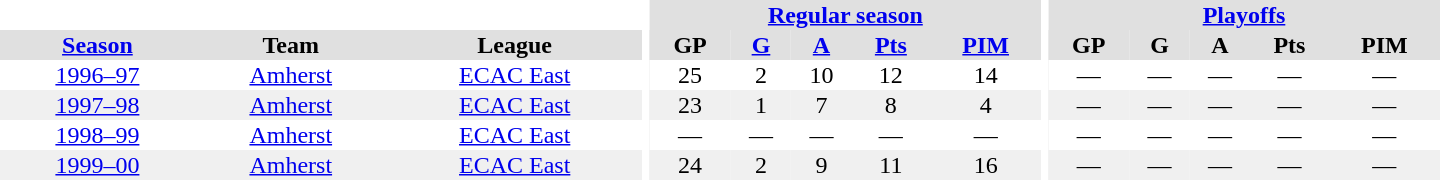<table border="0" cellpadding="1" cellspacing="0" style="text-align:center; width:60em">
<tr bgcolor="#e0e0e0">
<th colspan="3" bgcolor="#ffffff"></th>
<th rowspan="99" bgcolor="#ffffff"></th>
<th colspan="5"><a href='#'>Regular season</a></th>
<th rowspan="99" bgcolor="#ffffff"></th>
<th colspan="5"><a href='#'>Playoffs</a></th>
</tr>
<tr bgcolor="#e0e0e0">
<th><a href='#'>Season</a></th>
<th>Team</th>
<th>League</th>
<th>GP</th>
<th><a href='#'>G</a></th>
<th><a href='#'>A</a></th>
<th><a href='#'>Pts</a></th>
<th><a href='#'>PIM</a></th>
<th>GP</th>
<th>G</th>
<th>A</th>
<th>Pts</th>
<th>PIM</th>
</tr>
<tr>
<td><a href='#'>1996–97</a></td>
<td><a href='#'>Amherst</a></td>
<td><a href='#'>ECAC East</a></td>
<td>25</td>
<td>2</td>
<td>10</td>
<td>12</td>
<td>14</td>
<td>—</td>
<td>—</td>
<td>—</td>
<td>—</td>
<td>—</td>
</tr>
<tr bgcolor="#f0f0f0">
<td><a href='#'>1997–98</a></td>
<td><a href='#'>Amherst</a></td>
<td><a href='#'>ECAC East</a></td>
<td>23</td>
<td>1</td>
<td>7</td>
<td>8</td>
<td>4</td>
<td>—</td>
<td>—</td>
<td>—</td>
<td>—</td>
<td>—</td>
</tr>
<tr>
<td><a href='#'>1998–99</a></td>
<td><a href='#'>Amherst</a></td>
<td><a href='#'>ECAC East</a></td>
<td>—</td>
<td>—</td>
<td>—</td>
<td>—</td>
<td>—</td>
<td>—</td>
<td>—</td>
<td>—</td>
<td>—</td>
<td>—</td>
</tr>
<tr bgcolor="#f0f0f0">
<td><a href='#'>1999–00</a></td>
<td><a href='#'>Amherst</a></td>
<td><a href='#'>ECAC East</a></td>
<td>24</td>
<td>2</td>
<td>9</td>
<td>11</td>
<td>16</td>
<td>—</td>
<td>—</td>
<td>—</td>
<td>—</td>
<td>—</td>
</tr>
</table>
